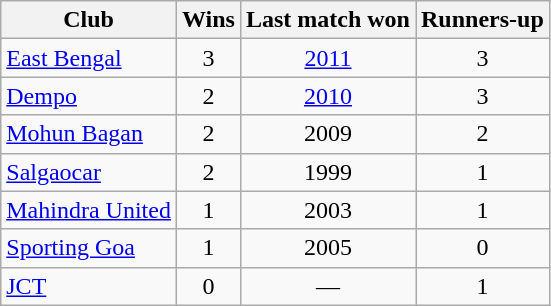<table class="wikitable sortable" style="text-align: center;">
<tr>
<th>Club</th>
<th>Wins</th>
<th>Last match won</th>
<th>Runners-up</th>
</tr>
<tr>
<td align=left><a href='#'>East Bengal</a></td>
<td>3</td>
<td><a href='#'>2011</a></td>
<td>3</td>
</tr>
<tr>
<td align=left><a href='#'>Dempo</a></td>
<td>2</td>
<td><a href='#'>2010</a></td>
<td>3</td>
</tr>
<tr>
<td align=left><a href='#'>Mohun Bagan</a></td>
<td>2</td>
<td>2009</td>
<td>2</td>
</tr>
<tr>
<td align=left><a href='#'>Salgaocar</a></td>
<td>2</td>
<td>1999</td>
<td>1</td>
</tr>
<tr>
<td align=left><a href='#'>Mahindra United</a></td>
<td>1</td>
<td>2003</td>
<td>1</td>
</tr>
<tr>
<td align=left><a href='#'>Sporting Goa</a></td>
<td>1</td>
<td>2005</td>
<td>0</td>
</tr>
<tr>
<td align=left><a href='#'>JCT</a></td>
<td>0</td>
<td>—</td>
<td>1</td>
</tr>
</table>
